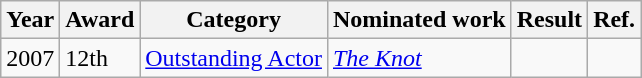<table class="wikitable">
<tr>
<th>Year</th>
<th>Award</th>
<th>Category</th>
<th>Nominated work</th>
<th>Result</th>
<th>Ref.</th>
</tr>
<tr>
<td>2007</td>
<td>12th</td>
<td><a href='#'>Outstanding Actor</a></td>
<td><em><a href='#'>The Knot</a></em></td>
<td></td>
<td></td>
</tr>
</table>
